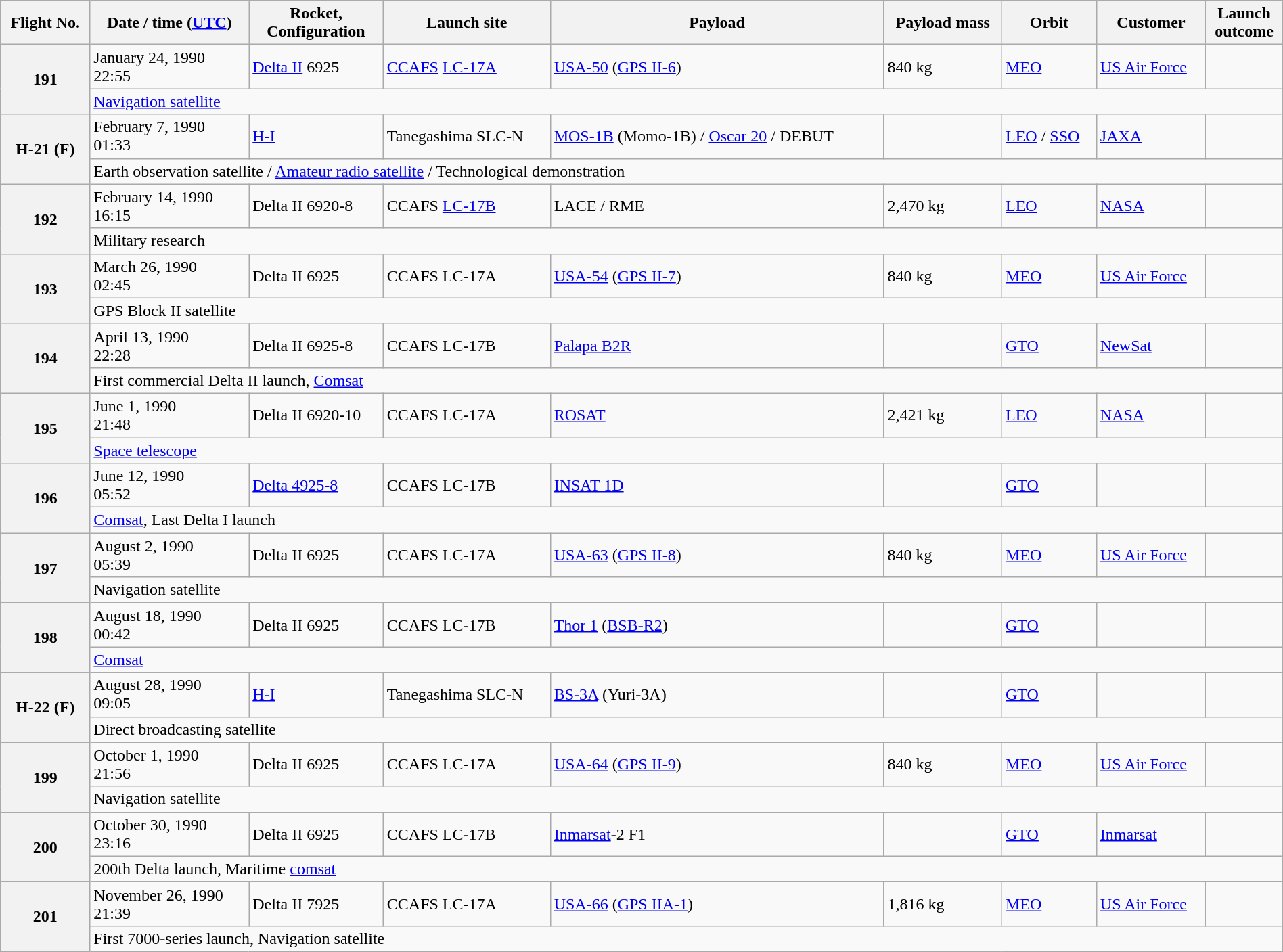<table class="wikitable plainrowheaders" style="width: 100%;">
<tr>
<th scope="col">Flight No.</th>
<th scope="col">Date / time (<a href='#'>UTC</a>)</th>
<th scope="col">Rocket, <br> Configuration</th>
<th scope="col">Launch site</th>
<th scope="col">Payload</th>
<th scope="col">Payload mass</th>
<th scope="col">Orbit</th>
<th scope="col">Customer</th>
<th scope="col">Launch <br> outcome</th>
</tr>
<tr>
<th scope="row" rowspan="2" style="text-align:center">191</th>
<td>January 24, 1990<br>22:55</td>
<td><a href='#'>Delta II</a> 6925</td>
<td><a href='#'>CCAFS</a> <a href='#'>LC-17A</a></td>
<td><a href='#'>USA-50</a> (<a href='#'>GPS II-6</a>)</td>
<td>840 kg</td>
<td><a href='#'>MEO</a></td>
<td><a href='#'>US Air Force</a></td>
<td></td>
</tr>
<tr>
<td colspan="8"><a href='#'>Navigation satellite</a></td>
</tr>
<tr>
<th scope="row" rowspan="2" style="text-align:center">H-21 (F)</th>
<td>February 7, 1990<br>01:33</td>
<td><a href='#'>H-I</a></td>
<td>Tanegashima SLC-N</td>
<td><a href='#'>MOS-1B</a> (Momo-1B) / <a href='#'>Oscar 20</a> / DEBUT</td>
<td></td>
<td><a href='#'>LEO</a> / <a href='#'>SSO</a></td>
<td><a href='#'>JAXA</a></td>
<td></td>
</tr>
<tr>
<td colspan="8">Earth observation satellite / <a href='#'>Amateur radio satellite</a> / Technological demonstration</td>
</tr>
<tr>
<th scope="row" rowspan="2" style="text-align:center">192</th>
<td>February 14, 1990<br>16:15</td>
<td>Delta II 6920-8</td>
<td>CCAFS <a href='#'>LC-17B</a></td>
<td>LACE / RME </td>
<td>2,470 kg</td>
<td><a href='#'>LEO</a></td>
<td><a href='#'>NASA</a></td>
<td></td>
</tr>
<tr>
<td colspan="8">Military research</td>
</tr>
<tr>
<th scope="row" rowspan="2" style="text-align:center">193</th>
<td>March 26, 1990<br>02:45</td>
<td>Delta II 6925</td>
<td>CCAFS LC-17A</td>
<td><a href='#'>USA-54</a> (<a href='#'>GPS II-7</a>)</td>
<td>840 kg</td>
<td><a href='#'>MEO</a></td>
<td><a href='#'>US Air Force</a></td>
<td></td>
</tr>
<tr>
<td colspan="8">GPS Block II satellite</td>
</tr>
<tr>
<th scope="row" rowspan="2" style="text-align:center">194</th>
<td>April 13, 1990<br>22:28</td>
<td>Delta II 6925-8</td>
<td>CCAFS LC-17B</td>
<td><a href='#'>Palapa B2R</a></td>
<td></td>
<td><a href='#'>GTO</a></td>
<td><a href='#'>NewSat</a></td>
<td></td>
</tr>
<tr>
<td colspan="8">First commercial Delta II launch, <a href='#'>Comsat</a></td>
</tr>
<tr>
<th scope="row" rowspan="2" style="text-align:center">195</th>
<td>June 1, 1990<br>21:48</td>
<td>Delta II 6920-10</td>
<td>CCAFS LC-17A</td>
<td><a href='#'>ROSAT</a> </td>
<td>2,421 kg</td>
<td><a href='#'>LEO</a></td>
<td><a href='#'>NASA</a></td>
<td></td>
</tr>
<tr>
<td colspan="8"><a href='#'>Space telescope</a></td>
</tr>
<tr>
<th scope="row" rowspan="2" style="text-align:center">196</th>
<td>June 12, 1990<br>05:52</td>
<td><a href='#'>Delta 4925-8</a></td>
<td>CCAFS LC-17B</td>
<td><a href='#'>INSAT 1D</a></td>
<td></td>
<td><a href='#'>GTO</a></td>
<td></td>
<td></td>
</tr>
<tr>
<td colspan="8"><a href='#'>Comsat</a>, Last Delta I launch</td>
</tr>
<tr>
<th scope="row" rowspan="2" style="text-align:center">197</th>
<td>August 2, 1990<br>05:39</td>
<td>Delta II 6925</td>
<td>CCAFS LC-17A</td>
<td><a href='#'>USA-63</a> (<a href='#'>GPS II-8</a>)</td>
<td>840 kg</td>
<td><a href='#'>MEO</a></td>
<td><a href='#'>US Air Force</a></td>
<td></td>
</tr>
<tr>
<td colspan="8">Navigation satellite</td>
</tr>
<tr>
<th scope="row" rowspan="2" style="text-align:center">198</th>
<td>August 18, 1990<br>00:42</td>
<td>Delta II 6925</td>
<td>CCAFS LC-17B</td>
<td><a href='#'>Thor 1</a>  (<a href='#'>BSB-R2</a>)</td>
<td></td>
<td><a href='#'>GTO</a></td>
<td></td>
<td></td>
</tr>
<tr>
<td colspan="8"><a href='#'>Comsat</a></td>
</tr>
<tr>
<th scope="row" rowspan="2" style="text-align:center">H-22 (F)</th>
<td>August 28, 1990<br>09:05</td>
<td><a href='#'>H-I</a></td>
<td>Tanegashima SLC-N</td>
<td><a href='#'>BS-3A</a> (Yuri-3A)</td>
<td></td>
<td><a href='#'>GTO</a></td>
<td></td>
<td></td>
</tr>
<tr>
<td colspan="8">Direct broadcasting satellite</td>
</tr>
<tr>
<th scope="row" rowspan="2" style="text-align:center">199</th>
<td>October 1, 1990<br>21:56</td>
<td>Delta II 6925</td>
<td>CCAFS LC-17A</td>
<td><a href='#'>USA-64</a> (<a href='#'>GPS II-9</a>)</td>
<td>840 kg</td>
<td><a href='#'>MEO</a></td>
<td><a href='#'>US Air Force</a></td>
<td></td>
</tr>
<tr>
<td colspan="8">Navigation satellite</td>
</tr>
<tr>
<th scope="row" rowspan="2" style="text-align:center">200</th>
<td>October 30, 1990<br>23:16</td>
<td>Delta II 6925</td>
<td>CCAFS LC-17B</td>
<td><a href='#'>Inmarsat</a>-2 F1</td>
<td></td>
<td><a href='#'>GTO</a></td>
<td><a href='#'>Inmarsat</a></td>
<td></td>
</tr>
<tr>
<td colspan="8">200th Delta launch, Maritime <a href='#'>comsat</a></td>
</tr>
<tr>
<th scope="row" rowspan="2" style="text-align:center">201</th>
<td>November 26, 1990<br>21:39</td>
<td>Delta II 7925 </td>
<td>CCAFS LC-17A</td>
<td><a href='#'>USA-66</a> (<a href='#'>GPS IIA-1</a>)</td>
<td>1,816 kg</td>
<td><a href='#'>MEO</a></td>
<td><a href='#'>US Air Force</a></td>
<td></td>
</tr>
<tr>
<td colspan="8">First 7000-series launch, Navigation satellite</td>
</tr>
</table>
